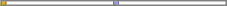<table border="2" style="border:1px solid gray; border-collapse:collapse; margin:auto">
<tr>
<td style="background:orange; width:2%"></td>
<td style="background:lightgreen width:2%"></td>
<td style="background:#9999FF; width:2%"></td>
<td style="background:white width:2%"></td>
</tr>
</table>
